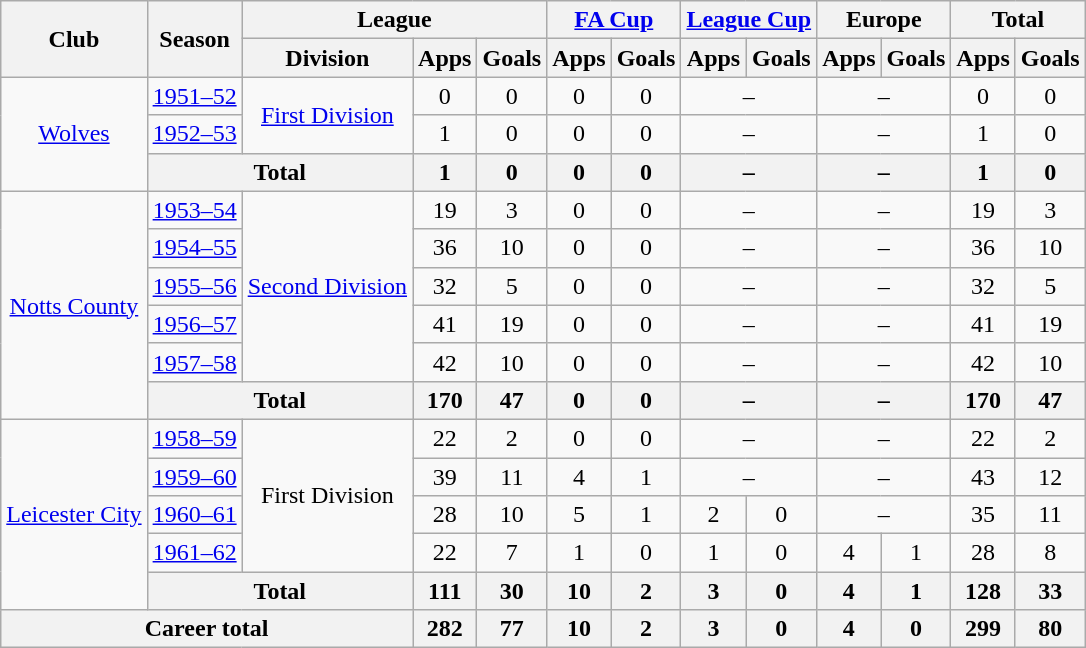<table class="wikitable" style="text-align:center">
<tr>
<th rowspan="2">Club</th>
<th rowspan="2">Season</th>
<th colspan="3">League</th>
<th colspan="2"><a href='#'>FA Cup</a></th>
<th colspan="2"><a href='#'>League Cup</a></th>
<th colspan="2">Europe</th>
<th colspan="2">Total</th>
</tr>
<tr>
<th>Division</th>
<th>Apps</th>
<th>Goals</th>
<th>Apps</th>
<th>Goals</th>
<th>Apps</th>
<th>Goals</th>
<th>Apps</th>
<th>Goals</th>
<th>Apps</th>
<th>Goals</th>
</tr>
<tr>
<td rowspan="3"><a href='#'>Wolves</a></td>
<td><a href='#'>1951–52</a></td>
<td rowspan="2"><a href='#'>First Division</a></td>
<td>0</td>
<td>0</td>
<td>0</td>
<td>0</td>
<td colspan="2">–</td>
<td colspan="2">–</td>
<td>0</td>
<td>0</td>
</tr>
<tr>
<td><a href='#'>1952–53</a></td>
<td>1</td>
<td>0</td>
<td>0</td>
<td>0</td>
<td colspan="2">–</td>
<td colspan="2">–</td>
<td>1</td>
<td>0</td>
</tr>
<tr>
<th colspan="2">Total</th>
<th>1</th>
<th>0</th>
<th>0</th>
<th>0</th>
<th colspan="2">–</th>
<th colspan="2">–</th>
<th>1</th>
<th>0</th>
</tr>
<tr>
<td rowspan="6"><a href='#'>Notts County</a></td>
<td><a href='#'>1953–54</a></td>
<td rowspan="5"><a href='#'>Second Division</a></td>
<td>19</td>
<td>3</td>
<td>0</td>
<td>0</td>
<td colspan="2">–</td>
<td colspan="2">–</td>
<td>19</td>
<td>3</td>
</tr>
<tr>
<td><a href='#'>1954–55</a></td>
<td>36</td>
<td>10</td>
<td>0</td>
<td>0</td>
<td colspan="2">–</td>
<td colspan="2">–</td>
<td>36</td>
<td>10</td>
</tr>
<tr>
<td><a href='#'>1955–56</a></td>
<td>32</td>
<td>5</td>
<td>0</td>
<td>0</td>
<td colspan="2">–</td>
<td colspan="2">–</td>
<td>32</td>
<td>5</td>
</tr>
<tr>
<td><a href='#'>1956–57</a></td>
<td>41</td>
<td>19</td>
<td>0</td>
<td>0</td>
<td colspan="2">–</td>
<td colspan="2">–</td>
<td>41</td>
<td>19</td>
</tr>
<tr>
<td><a href='#'>1957–58</a></td>
<td>42</td>
<td>10</td>
<td>0</td>
<td>0</td>
<td colspan="2">–</td>
<td colspan="2">–</td>
<td>42</td>
<td>10</td>
</tr>
<tr>
<th colspan="2">Total</th>
<th>170</th>
<th>47</th>
<th>0</th>
<th>0</th>
<th colspan="2">–</th>
<th colspan="2">–</th>
<th>170</th>
<th>47</th>
</tr>
<tr>
<td rowspan="5"><a href='#'>Leicester City</a></td>
<td><a href='#'>1958–59</a></td>
<td rowspan="4">First Division</td>
<td>22</td>
<td>2</td>
<td>0</td>
<td>0</td>
<td colspan="2">–</td>
<td colspan="2">–</td>
<td>22</td>
<td>2</td>
</tr>
<tr>
<td><a href='#'>1959–60</a></td>
<td>39</td>
<td>11</td>
<td>4</td>
<td>1</td>
<td colspan="2">–</td>
<td colspan="2">–</td>
<td>43</td>
<td>12</td>
</tr>
<tr>
<td><a href='#'>1960–61</a></td>
<td>28</td>
<td>10</td>
<td>5</td>
<td>1</td>
<td>2</td>
<td>0</td>
<td colspan="2">–</td>
<td>35</td>
<td>11</td>
</tr>
<tr>
<td><a href='#'>1961–62</a></td>
<td>22</td>
<td>7</td>
<td>1</td>
<td>0</td>
<td>1</td>
<td>0</td>
<td>4</td>
<td>1</td>
<td>28</td>
<td>8</td>
</tr>
<tr>
<th colspan="2">Total</th>
<th>111</th>
<th>30</th>
<th>10</th>
<th>2</th>
<th>3</th>
<th>0</th>
<th>4</th>
<th>1</th>
<th>128</th>
<th>33</th>
</tr>
<tr>
<th colspan="3">Career total</th>
<th>282</th>
<th>77</th>
<th>10</th>
<th>2</th>
<th>3</th>
<th>0</th>
<th>4</th>
<th>0</th>
<th>299</th>
<th>80</th>
</tr>
</table>
